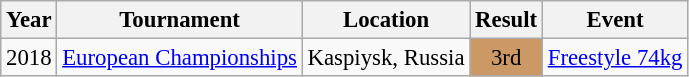<table class="wikitable" style="font-size:95%;">
<tr>
<th>Year</th>
<th>Tournament</th>
<th>Location</th>
<th>Result</th>
<th>Event</th>
</tr>
<tr>
<td>2018</td>
<td><a href='#'>European Championships</a></td>
<td>Kaspiysk, Russia</td>
<td align="center" bgcolor="cc9966">3rd</td>
<td><a href='#'>Freestyle 74kg</a></td>
</tr>
</table>
